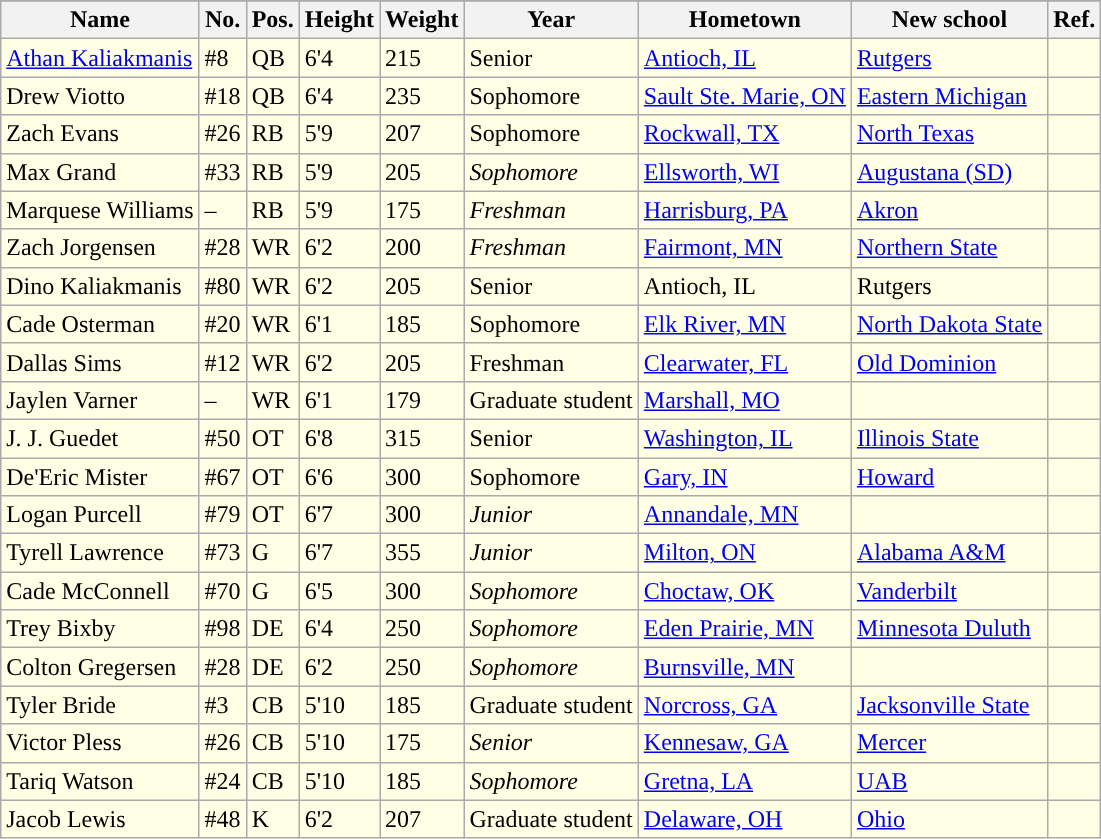<table class="wikitable sortable sortable">
<tr>
</tr>
<tr>
<th style="text-align:center; ">Name</th>
<th style="text-align:center; ">No.</th>
<th style="text-align:center; ">Pos.</th>
<th style="text-align:center; ">Height</th>
<th style="text-align:center; ">Weight</th>
<th style="text-align:center; ">Year</th>
<th style="text-align:center; ">Hometown</th>
<th style="text-align:center; ">New school</th>
<th style="text-align:center; ">Ref.</th>
</tr>
<tr style="background:#FFFFE6;">
<td><a href='#'>Athan Kaliakmanis</a></td>
<td>#8</td>
<td>QB</td>
<td>6'4</td>
<td>215</td>
<td>Senior</td>
<td><a href='#'>Antioch, IL</a></td>
<td><a href='#'>Rutgers</a></td>
<td></td>
</tr>
<tr style="background:#FFFFE6;">
<td>Drew Viotto</td>
<td>#18</td>
<td>QB</td>
<td>6'4</td>
<td>235</td>
<td>Sophomore</td>
<td><a href='#'>Sault Ste. Marie, ON</a></td>
<td><a href='#'>Eastern Michigan</a></td>
<td></td>
</tr>
<tr style="background:#FFFFE6;">
<td>Zach Evans</td>
<td>#26</td>
<td>RB</td>
<td>5'9</td>
<td>207</td>
<td>Sophomore</td>
<td><a href='#'>Rockwall, TX</a></td>
<td><a href='#'>North Texas</a></td>
<td></td>
</tr>
<tr style="background:#FFFFE6;">
<td>Max Grand</td>
<td>#33</td>
<td>RB</td>
<td>5'9</td>
<td>205</td>
<td><em> Sophomore</em></td>
<td><a href='#'>Ellsworth, WI</a></td>
<td><a href='#'>Augustana (SD)</a></td>
<td></td>
</tr>
<tr style="background:#FFFFE6;">
<td>Marquese Williams</td>
<td>–</td>
<td>RB</td>
<td>5'9</td>
<td>175</td>
<td><em> Freshman</em></td>
<td><a href='#'>Harrisburg, PA</a></td>
<td><a href='#'>Akron</a></td>
<td></td>
</tr>
<tr style="background:#FFFFE6;">
<td>Zach Jorgensen</td>
<td>#28</td>
<td>WR</td>
<td>6'2</td>
<td>200</td>
<td><em> Freshman</em></td>
<td><a href='#'>Fairmont, MN</a></td>
<td><a href='#'>Northern State</a></td>
<td></td>
</tr>
<tr style="background:#FFFFE6;">
<td>Dino Kaliakmanis</td>
<td>#80</td>
<td>WR</td>
<td>6'2</td>
<td>205</td>
<td>Senior</td>
<td>Antioch, IL</td>
<td>Rutgers</td>
<td></td>
</tr>
<tr style="background:#FFFFE6;">
<td>Cade Osterman</td>
<td>#20</td>
<td>WR</td>
<td>6'1</td>
<td>185</td>
<td>Sophomore</td>
<td><a href='#'>Elk River, MN</a></td>
<td><a href='#'>North Dakota State</a></td>
<td></td>
</tr>
<tr style="background:#FFFFE6;">
<td>Dallas Sims</td>
<td>#12</td>
<td>WR</td>
<td>6'2</td>
<td>205</td>
<td>Freshman</td>
<td><a href='#'>Clearwater, FL</a></td>
<td><a href='#'>Old Dominion</a></td>
<td></td>
</tr>
<tr style="background:#FFFFE6;">
<td>Jaylen Varner</td>
<td>–</td>
<td>WR</td>
<td>6'1</td>
<td>179</td>
<td>Graduate student</td>
<td><a href='#'>Marshall, MO</a></td>
<td></td>
<td></td>
</tr>
<tr style="background:#FFFFE6;">
<td>J. J. Guedet</td>
<td>#50</td>
<td>OT</td>
<td>6'8</td>
<td>315</td>
<td>Senior</td>
<td><a href='#'>Washington, IL</a></td>
<td><a href='#'>Illinois State</a></td>
<td></td>
</tr>
<tr style="background:#FFFFE6;">
<td>De'Eric Mister</td>
<td>#67</td>
<td>OT</td>
<td>6'6</td>
<td>300</td>
<td>Sophomore</td>
<td><a href='#'>Gary, IN</a></td>
<td><a href='#'>Howard</a></td>
<td></td>
</tr>
<tr style="background:#FFFFE6;">
<td>Logan Purcell</td>
<td>#79</td>
<td>OT</td>
<td>6'7</td>
<td>300</td>
<td><em> Junior</em></td>
<td><a href='#'>Annandale, MN</a></td>
<td></td>
<td></td>
</tr>
<tr style="background:#FFFFE6;">
<td>Tyrell Lawrence</td>
<td>#73</td>
<td>G</td>
<td>6'7</td>
<td>355</td>
<td><em> Junior</em></td>
<td><a href='#'>Milton, ON</a></td>
<td><a href='#'>Alabama A&M</a></td>
<td></td>
</tr>
<tr style="background:#FFFFE6;">
<td>Cade McConnell</td>
<td>#70</td>
<td>G</td>
<td>6'5</td>
<td>300</td>
<td><em> Sophomore</em></td>
<td><a href='#'>Choctaw, OK</a></td>
<td><a href='#'>Vanderbilt</a></td>
<td></td>
</tr>
<tr style="background:#FFFFE6;">
<td>Trey Bixby</td>
<td>#98</td>
<td>DE</td>
<td>6'4</td>
<td>250</td>
<td><em> Sophomore</em></td>
<td><a href='#'>Eden Prairie, MN</a></td>
<td><a href='#'>Minnesota Duluth</a></td>
<td></td>
</tr>
<tr style="background:#FFFFE6;">
<td>Colton Gregersen</td>
<td>#28</td>
<td>DE</td>
<td>6'2</td>
<td>250</td>
<td><em> Sophomore</em></td>
<td><a href='#'>Burnsville, MN</a></td>
<td></td>
<td></td>
</tr>
<tr style="background:#FFFFE6;">
<td>Tyler Bride</td>
<td>#3</td>
<td>CB</td>
<td>5'10</td>
<td>185</td>
<td>Graduate student</td>
<td><a href='#'>Norcross, GA</a></td>
<td><a href='#'>Jacksonville State</a></td>
<td></td>
</tr>
<tr style="background:#FFFFE6;">
<td>Victor Pless</td>
<td>#26</td>
<td>CB</td>
<td>5'10</td>
<td>175</td>
<td><em> Senior</em></td>
<td><a href='#'>Kennesaw, GA</a></td>
<td><a href='#'>Mercer</a></td>
<td></td>
</tr>
<tr style="background:#FFFFE6;">
<td>Tariq Watson</td>
<td>#24</td>
<td>CB</td>
<td>5'10</td>
<td>185</td>
<td><em> Sophomore</em></td>
<td><a href='#'>Gretna, LA</a></td>
<td><a href='#'>UAB</a></td>
<td></td>
</tr>
<tr style="background:#FFFFE6;">
<td>Jacob Lewis</td>
<td>#48</td>
<td>K</td>
<td>6'2</td>
<td>207</td>
<td>Graduate student</td>
<td><a href='#'>Delaware, OH</a></td>
<td><a href='#'>Ohio</a></td>
<td></td>
</tr>
</table>
